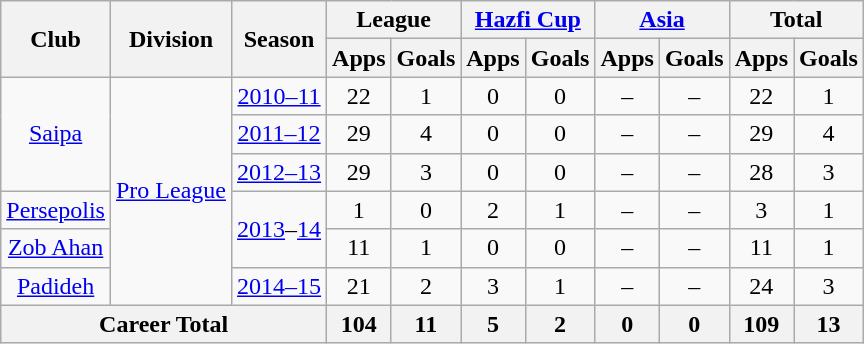<table class="wikitable" style="text-align: center;">
<tr>
<th rowspan="2">Club</th>
<th rowspan="2">Division</th>
<th rowspan="2">Season</th>
<th colspan="2">League</th>
<th colspan="2"><a href='#'>Hazfi Cup</a></th>
<th colspan="2"><a href='#'>Asia</a></th>
<th colspan="2">Total</th>
</tr>
<tr>
<th>Apps</th>
<th>Goals</th>
<th>Apps</th>
<th>Goals</th>
<th>Apps</th>
<th>Goals</th>
<th>Apps</th>
<th>Goals</th>
</tr>
<tr>
<td rowspan="3"><a href='#'>Saipa</a></td>
<td rowspan="6"><a href='#'>Pro League</a></td>
<td><a href='#'>2010–11</a></td>
<td>22</td>
<td>1</td>
<td>0</td>
<td>0</td>
<td>–</td>
<td>–</td>
<td>22</td>
<td>1</td>
</tr>
<tr>
<td><a href='#'>2011–12</a></td>
<td>29</td>
<td>4</td>
<td>0</td>
<td>0</td>
<td>–</td>
<td>–</td>
<td>29</td>
<td>4</td>
</tr>
<tr>
<td><a href='#'>2012–13</a></td>
<td>29</td>
<td>3</td>
<td>0</td>
<td>0</td>
<td>–</td>
<td>–</td>
<td>28</td>
<td>3</td>
</tr>
<tr>
<td><a href='#'>Persepolis</a></td>
<td rowspan="2"><a href='#'>2013</a>–<a href='#'>14</a></td>
<td>1</td>
<td>0</td>
<td>2</td>
<td>1</td>
<td>–</td>
<td>–</td>
<td>3</td>
<td>1</td>
</tr>
<tr>
<td><a href='#'>Zob Ahan</a></td>
<td>11</td>
<td>1</td>
<td>0</td>
<td>0</td>
<td>–</td>
<td>–</td>
<td>11</td>
<td>1</td>
</tr>
<tr>
<td><a href='#'>Padideh</a></td>
<td><a href='#'>2014–15</a></td>
<td>21</td>
<td>2</td>
<td>3</td>
<td>1</td>
<td>–</td>
<td>–</td>
<td>24</td>
<td>3</td>
</tr>
<tr>
<th colspan=3>Career Total</th>
<th>104</th>
<th>11</th>
<th>5</th>
<th>2</th>
<th>0</th>
<th>0</th>
<th>109</th>
<th>13</th>
</tr>
</table>
